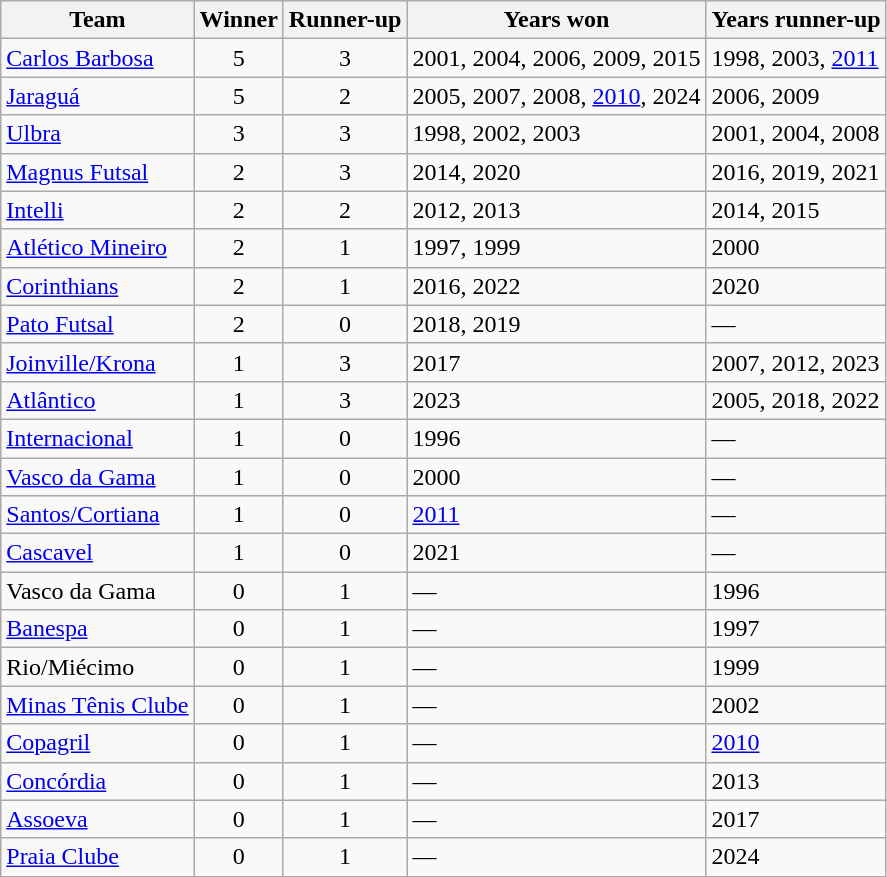<table class="wikitable sortable">
<tr>
<th>Team</th>
<th>Winner</th>
<th>Runner-up</th>
<th>Years won</th>
<th>Years runner-up</th>
</tr>
<tr>
<td> <a href='#'>Carlos Barbosa</a></td>
<td align=center>5</td>
<td align=center>3</td>
<td>2001, 2004, 2006, 2009, 2015</td>
<td>1998, 2003, <a href='#'>2011</a></td>
</tr>
<tr>
<td> <a href='#'>Jaraguá</a></td>
<td align=center>5</td>
<td align=center>2</td>
<td>2005, 2007, 2008, <a href='#'>2010</a>, 2024</td>
<td>2006, 2009</td>
</tr>
<tr>
<td> <a href='#'>Ulbra</a></td>
<td align=center>3</td>
<td align=center>3</td>
<td>1998, 2002, 2003</td>
<td>2001, 2004, 2008</td>
</tr>
<tr>
<td> <a href='#'>Magnus Futsal</a></td>
<td align=center>2</td>
<td align=center>3</td>
<td>2014, 2020</td>
<td>2016, 2019, 2021</td>
</tr>
<tr>
<td> <a href='#'>Intelli</a></td>
<td align=center>2</td>
<td align=center>2</td>
<td>2012, 2013</td>
<td>2014, 2015</td>
</tr>
<tr>
<td> <a href='#'>Atlético Mineiro</a></td>
<td align=center>2</td>
<td align=center>1</td>
<td>1997, 1999</td>
<td>2000</td>
</tr>
<tr>
<td> <a href='#'>Corinthians</a></td>
<td align=center>2</td>
<td align=center>1</td>
<td>2016, 2022</td>
<td>2020</td>
</tr>
<tr>
<td> <a href='#'>Pato Futsal</a></td>
<td align=center>2</td>
<td align=center>0</td>
<td>2018, 2019</td>
<td>—</td>
</tr>
<tr>
<td> <a href='#'>Joinville/Krona</a></td>
<td align=center>1</td>
<td align=center>3</td>
<td>2017</td>
<td>2007, 2012, 2023</td>
</tr>
<tr>
<td> <a href='#'>Atlântico</a></td>
<td align=center>1</td>
<td align=center>3</td>
<td>2023</td>
<td>2005, 2018, 2022</td>
</tr>
<tr>
<td> <a href='#'>Internacional</a></td>
<td align=center>1</td>
<td align=center>0</td>
<td>1996</td>
<td>—</td>
</tr>
<tr>
<td> <a href='#'>Vasco da Gama</a></td>
<td align=center>1</td>
<td align=center>0</td>
<td>2000</td>
<td>—</td>
</tr>
<tr>
<td> <a href='#'>Santos/Cortiana</a></td>
<td align=center>1</td>
<td align=center>0</td>
<td><a href='#'>2011</a></td>
<td>—</td>
</tr>
<tr>
<td> <a href='#'>Cascavel</a></td>
<td align=center>1</td>
<td align=center>0</td>
<td>2021</td>
<td>—</td>
</tr>
<tr>
<td> Vasco da Gama</td>
<td align=center>0</td>
<td align=center>1</td>
<td>—</td>
<td>1996</td>
</tr>
<tr>
<td> <a href='#'>Banespa</a></td>
<td align=center>0</td>
<td align=center>1</td>
<td>—</td>
<td>1997</td>
</tr>
<tr>
<td> Rio/Miécimo</td>
<td align=center>0</td>
<td align=center>1</td>
<td>—</td>
<td>1999</td>
</tr>
<tr>
<td> <a href='#'>Minas Tênis Clube</a></td>
<td align=center>0</td>
<td align=center>1</td>
<td>—</td>
<td>2002</td>
</tr>
<tr>
<td> <a href='#'>Copagril</a></td>
<td align=center>0</td>
<td align=center>1</td>
<td>—</td>
<td><a href='#'>2010</a></td>
</tr>
<tr>
<td> <a href='#'>Concórdia</a></td>
<td align=center>0</td>
<td align=center>1</td>
<td>—</td>
<td>2013</td>
</tr>
<tr>
<td> <a href='#'>Assoeva</a></td>
<td align=center>0</td>
<td align=center>1</td>
<td>—</td>
<td>2017</td>
</tr>
<tr>
<td> <a href='#'>Praia Clube</a></td>
<td align=center>0</td>
<td align=center>1</td>
<td>—</td>
<td>2024</td>
</tr>
</table>
